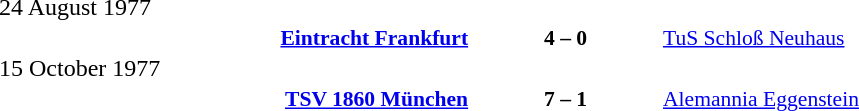<table width=100% cellspacing=1>
<tr>
<th width=25%></th>
<th width=10%></th>
<th width=25%></th>
<th></th>
</tr>
<tr>
<td>24 August 1977</td>
</tr>
<tr style=font-size:90%>
<td align=right><strong><a href='#'>Eintracht Frankfurt</a></strong></td>
<td align=center><strong>4 – 0</strong></td>
<td><a href='#'>TuS Schloß Neuhaus</a></td>
</tr>
<tr>
<td>15 October 1977</td>
</tr>
<tr style=font-size:90%>
<td align=right><strong><a href='#'>TSV 1860 München</a></strong></td>
<td align=center><strong>7 – 1</strong></td>
<td><a href='#'>Alemannia Eggenstein</a></td>
</tr>
</table>
